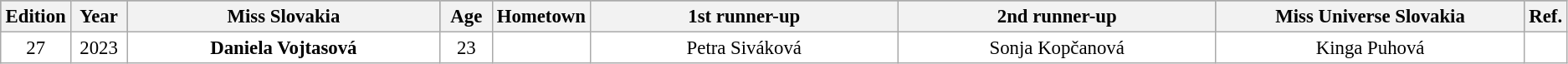<table class="wikitable sortable" style="margin: 1em 1em 1em 0; background: #FFFFFF; border: 1px #aaa solid; border-collapse: collapse; font-size: 95%; text-align:center;" |>
<tr style=" background:#787878;">
<th width="50">Edition</th>
<th width="50">Year</th>
<th width="550">Miss Slovakia<br></th>
<th width="50">Age</th>
<th width="50">Hometown</th>
<th width="550">1st runner-up<br></th>
<th width="550">2nd runner-up<br></th>
<th width="550">Miss Universe Slovakia</th>
<th width="20">Ref.</th>
</tr>
<tr style="text-align:center;">
<td>27</td>
<td>2023</td>
<td><strong>Daniela Vojtasová</strong></td>
<td>23</td>
<td></td>
<td>Petra Siváková</td>
<td>Sonja Kopčanová</td>
<td>Kinga Puhová</td>
<td></td>
</tr>
</table>
